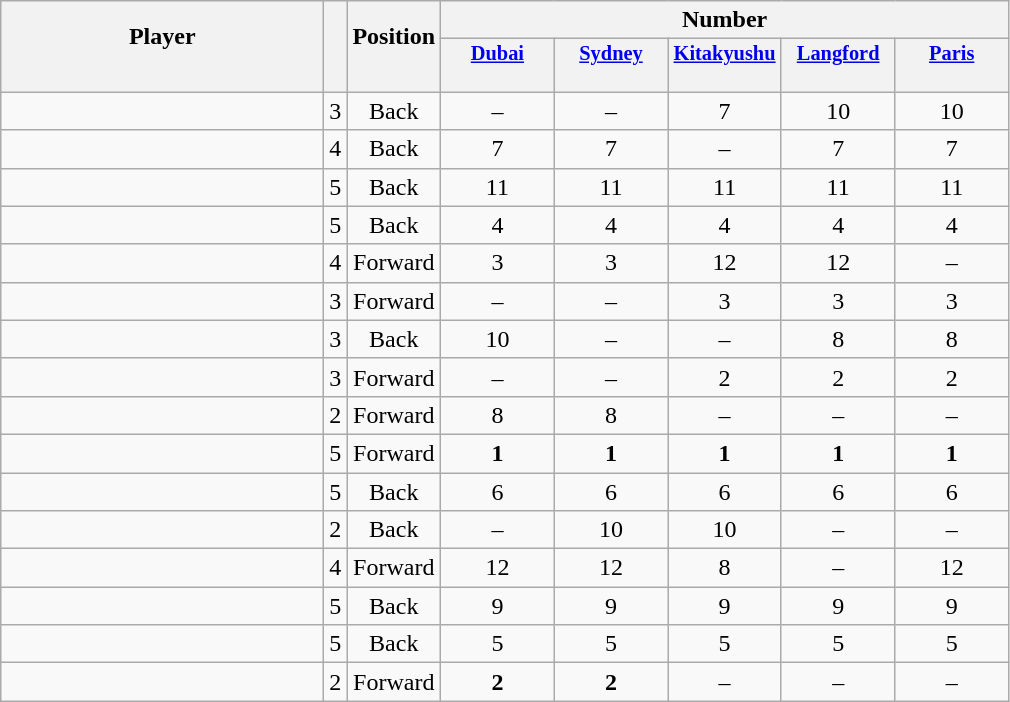<table class="wikitable sortable" style="text-align:center;">
<tr>
<th rowspan="2" style="border-bottom:0; width:13em;">Player</th>
<th rowspan="2" style="border-bottom:0;"></th>
<th rowspan="2" style="border-bottom:0;">Position</th>
<th colspan=5>Number</th>
</tr>
<tr>
<th style="vertical-align:top; width:5.2em; border-bottom:0; padding:2px; font-size:85%;"><a href='#'>Dubai</a></th>
<th style="vertical-align:top; width:5.2em; border-bottom:0; padding:2px; font-size:85%;"><a href='#'>Sydney</a></th>
<th style="vertical-align:top; width:5.2em; border-bottom:0; padding:2px; font-size:85%;"><a href='#'>Kitakyushu</a></th>
<th style="vertical-align:top; width:5.2em; border-bottom:0; padding:2px; font-size:85%;"><a href='#'>Langford</a></th>
<th style="vertical-align:top; width:5.2em; border-bottom:0; padding:2px; font-size:85%;"><a href='#'>Paris</a></th>
</tr>
<tr style="line-height:8px;">
<th style="border-top:0;"> </th>
<th style="border-top:0;"></th>
<th style="border-top:0;"></th>
<th data-sort-type="number" style="border-top:0;"></th>
<th data-sort-type="number" style="border-top:0;"></th>
<th data-sort-type="number" style="border-top:0;"></th>
<th data-sort-type="number" style="border-top:0;"></th>
<th data-sort-type="number" style="border-top:0;"></th>
</tr>
<tr>
<td align=left></td>
<td>3</td>
<td>Back</td>
<td>–</td>
<td>–</td>
<td>7</td>
<td>10</td>
<td>10</td>
</tr>
<tr>
<td align=left></td>
<td>4</td>
<td>Back</td>
<td>7</td>
<td>7</td>
<td>–</td>
<td>7</td>
<td>7</td>
</tr>
<tr>
<td align=left></td>
<td>5</td>
<td>Back</td>
<td>11</td>
<td>11</td>
<td>11</td>
<td>11</td>
<td>11</td>
</tr>
<tr>
<td align=left></td>
<td>5</td>
<td>Back</td>
<td>4</td>
<td>4</td>
<td>4</td>
<td>4</td>
<td>4</td>
</tr>
<tr>
<td align=left></td>
<td>4</td>
<td>Forward</td>
<td>3</td>
<td>3</td>
<td>12</td>
<td>12</td>
<td>–</td>
</tr>
<tr>
<td align=left></td>
<td>3</td>
<td>Forward</td>
<td>–</td>
<td>–</td>
<td>3</td>
<td>3</td>
<td>3</td>
</tr>
<tr>
<td align=left></td>
<td>3</td>
<td>Back</td>
<td>10</td>
<td>–</td>
<td>–</td>
<td>8</td>
<td>8</td>
</tr>
<tr>
<td align=left></td>
<td>3</td>
<td>Forward</td>
<td>–</td>
<td>–</td>
<td>2</td>
<td>2</td>
<td>2</td>
</tr>
<tr>
<td align=left></td>
<td>2</td>
<td>Forward</td>
<td>8</td>
<td>8</td>
<td>–</td>
<td>–</td>
<td>–</td>
</tr>
<tr>
<td align=left></td>
<td>5</td>
<td>Forward</td>
<td><strong>1</strong></td>
<td><strong>1</strong></td>
<td><strong>1</strong></td>
<td><strong>1</strong></td>
<td><strong>1</strong></td>
</tr>
<tr>
<td align=left></td>
<td>5</td>
<td>Back</td>
<td>6</td>
<td>6</td>
<td>6</td>
<td>6</td>
<td>6</td>
</tr>
<tr>
<td align=left></td>
<td>2</td>
<td>Back</td>
<td>–</td>
<td>10</td>
<td>10</td>
<td>–</td>
<td>–</td>
</tr>
<tr>
<td align=left></td>
<td>4</td>
<td>Forward</td>
<td>12</td>
<td>12</td>
<td>8</td>
<td>–</td>
<td>12</td>
</tr>
<tr>
<td align=left></td>
<td>5</td>
<td>Back</td>
<td>9</td>
<td>9</td>
<td>9</td>
<td>9</td>
<td>9</td>
</tr>
<tr>
<td align=left></td>
<td>5</td>
<td>Back</td>
<td>5</td>
<td>5</td>
<td>5</td>
<td>5</td>
<td>5</td>
</tr>
<tr>
<td align=left></td>
<td>2</td>
<td>Forward</td>
<td><strong>2</strong></td>
<td><strong>2</strong></td>
<td>–</td>
<td>–</td>
<td>–</td>
</tr>
</table>
